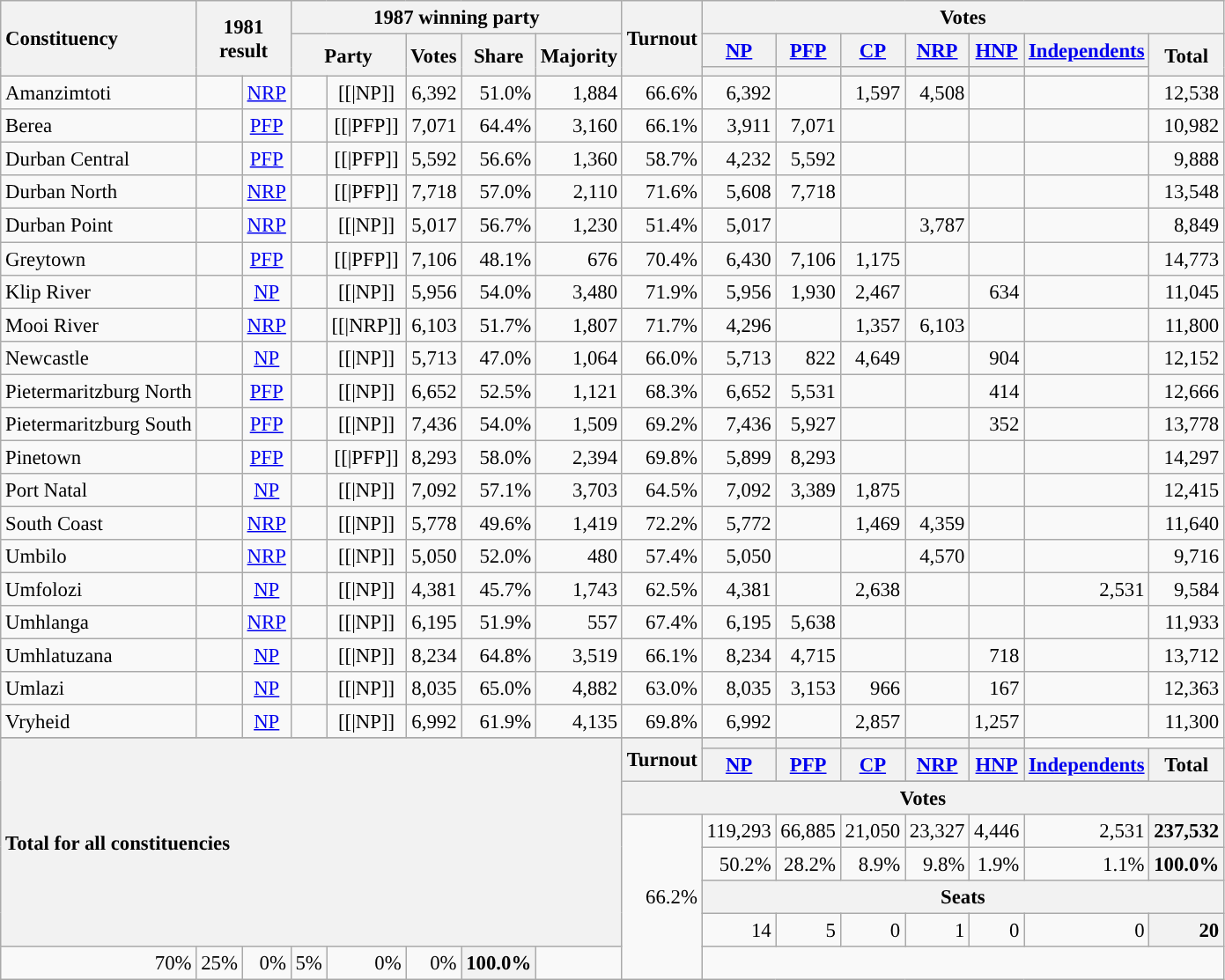<table class="wikitable sortable" style="text-align:right; font-size:95%">
<tr>
<th rowspan="3" scope="col" style="text-align:left;">Constituency</th>
<th colspan="2" rowspan="3" scope="col">1981<br>result</th>
<th colspan="5">1987 winning party</th>
<th rowspan="3" scope="col">Turnout</th>
<th colspan="7" scope="col">Votes</th>
</tr>
<tr>
<th colspan="2" rowspan="2">Party</th>
<th rowspan="2" scope="col">Votes</th>
<th rowspan="2" scope="col">Share</th>
<th rowspan="2" scope="col">Majority</th>
<th scope="col"><a href='#'>NP</a></th>
<th scope="col"><a href='#'>PFP</a></th>
<th scope="col"><a href='#'>CP</a></th>
<th scope="col"><a href='#'>NRP</a></th>
<th scope="col"><a href='#'>HNP</a></th>
<th scope="col"><a href='#'>Independents</a></th>
<th rowspan="2" scope="col">Total</th>
</tr>
<tr>
<th scope="col" style="background:"></th>
<th scope="col" style="background:"></th>
<th scope="col" style="background:"></th>
<th scope="col" style="background:"></th>
<th scope="col" style="background:"></th>
</tr>
<tr>
<td style="text-align:left;">Amanzimtoti</td>
<td style="background:"></td>
<td style="text-align:center;"><a href='#'>NRP</a></td>
<td style="background:"></td>
<td style="text-align:center;">[[|NP]]</td>
<td>6,392</td>
<td>51.0%</td>
<td>1,884</td>
<td>66.6%</td>
<td>6,392</td>
<td></td>
<td>1,597</td>
<td>4,508</td>
<td></td>
<td></td>
<td>12,538</td>
</tr>
<tr>
<td style="text-align:left;">Berea</td>
<td style="background:"></td>
<td style="text-align:center;"><a href='#'>PFP</a></td>
<td style="background:"></td>
<td style="text-align:center;">[[|PFP]]</td>
<td>7,071</td>
<td>64.4%</td>
<td>3,160</td>
<td>66.1%</td>
<td>3,911</td>
<td>7,071</td>
<td></td>
<td></td>
<td></td>
<td></td>
<td>10,982</td>
</tr>
<tr>
<td style="text-align:left;">Durban Central</td>
<td style="background:"></td>
<td style="text-align:center;"><a href='#'>PFP</a></td>
<td style="background:"></td>
<td style="text-align:center;">[[|PFP]]</td>
<td>5,592</td>
<td>56.6%</td>
<td>1,360</td>
<td>58.7%</td>
<td>4,232</td>
<td>5,592</td>
<td></td>
<td></td>
<td></td>
<td></td>
<td>9,888</td>
</tr>
<tr>
<td style="text-align:left;">Durban North</td>
<td style="background:"></td>
<td style="text-align:center;"><a href='#'>NRP</a></td>
<td style="background:"></td>
<td style="text-align:center;">[[|PFP]]</td>
<td>7,718</td>
<td>57.0%</td>
<td>2,110</td>
<td>71.6%</td>
<td>5,608</td>
<td>7,718</td>
<td></td>
<td></td>
<td></td>
<td></td>
<td>13,548</td>
</tr>
<tr>
<td style="text-align:left;">Durban Point</td>
<td style="background:"></td>
<td style="text-align:center;"><a href='#'>NRP</a></td>
<td style="background:"></td>
<td style="text-align:center;">[[|NP]]</td>
<td>5,017</td>
<td>56.7%</td>
<td>1,230</td>
<td>51.4%</td>
<td>5,017</td>
<td></td>
<td></td>
<td>3,787</td>
<td></td>
<td></td>
<td>8,849</td>
</tr>
<tr>
<td style="text-align:left;">Greytown</td>
<td style="background:"></td>
<td style="text-align:center;"><a href='#'>PFP</a></td>
<td style="background:"></td>
<td style="text-align:center;">[[|PFP]]</td>
<td>7,106</td>
<td>48.1%</td>
<td>676</td>
<td>70.4%</td>
<td>6,430</td>
<td>7,106</td>
<td>1,175</td>
<td></td>
<td></td>
<td></td>
<td>14,773</td>
</tr>
<tr>
<td style="text-align:left;">Klip River</td>
<td style="background:"></td>
<td style="text-align:center;"><a href='#'>NP</a></td>
<td style="background:"></td>
<td style="text-align:center;">[[|NP]]</td>
<td>5,956</td>
<td>54.0%</td>
<td>3,480</td>
<td>71.9%</td>
<td>5,956</td>
<td>1,930</td>
<td>2,467</td>
<td></td>
<td>634</td>
<td></td>
<td>11,045</td>
</tr>
<tr>
<td style="text-align:left;">Mooi River</td>
<td style="background:"></td>
<td style="text-align:center;"><a href='#'>NRP</a></td>
<td style="background:"></td>
<td style="text-align:center;">[[|NRP]]</td>
<td>6,103</td>
<td>51.7%</td>
<td>1,807</td>
<td>71.7%</td>
<td>4,296</td>
<td></td>
<td>1,357</td>
<td>6,103</td>
<td></td>
<td></td>
<td>11,800</td>
</tr>
<tr>
<td style="text-align:left;">Newcastle</td>
<td style="background:"></td>
<td style="text-align:center;"><a href='#'>NP</a></td>
<td style="background:"></td>
<td style="text-align:center;">[[|NP]]</td>
<td>5,713</td>
<td>47.0%</td>
<td>1,064</td>
<td>66.0%</td>
<td>5,713</td>
<td>822</td>
<td>4,649</td>
<td></td>
<td>904</td>
<td></td>
<td>12,152</td>
</tr>
<tr>
<td style="text-align:left;">Pietermaritzburg North</td>
<td style="background:"></td>
<td style="text-align:center;"><a href='#'>PFP</a></td>
<td style="background:"></td>
<td style="text-align:center;">[[|NP]]</td>
<td>6,652</td>
<td>52.5%</td>
<td>1,121</td>
<td>68.3%</td>
<td>6,652</td>
<td>5,531</td>
<td></td>
<td></td>
<td>414</td>
<td></td>
<td>12,666</td>
</tr>
<tr>
<td style="text-align:left;">Pietermaritzburg South</td>
<td style="background:"></td>
<td style="text-align:center;"><a href='#'>PFP</a></td>
<td style="background:"></td>
<td style="text-align:center;">[[|NP]]</td>
<td>7,436</td>
<td>54.0%</td>
<td>1,509</td>
<td>69.2%</td>
<td>7,436</td>
<td>5,927</td>
<td></td>
<td></td>
<td>352</td>
<td></td>
<td>13,778</td>
</tr>
<tr>
<td style="text-align:left;">Pinetown</td>
<td style="background:"></td>
<td style="text-align:center;"><a href='#'>PFP</a></td>
<td style="background:"></td>
<td style="text-align:center;">[[|PFP]]</td>
<td>8,293</td>
<td>58.0%</td>
<td>2,394</td>
<td>69.8%</td>
<td>5,899</td>
<td>8,293</td>
<td></td>
<td></td>
<td></td>
<td></td>
<td>14,297</td>
</tr>
<tr>
<td style="text-align:left;">Port Natal</td>
<td style="background:"></td>
<td style="text-align:center;"><a href='#'>NP</a></td>
<td style="background:"></td>
<td style="text-align:center;">[[|NP]]</td>
<td>7,092</td>
<td>57.1%</td>
<td>3,703</td>
<td>64.5%</td>
<td>7,092</td>
<td>3,389</td>
<td>1,875</td>
<td></td>
<td></td>
<td></td>
<td>12,415</td>
</tr>
<tr>
<td style="text-align:left;">South Coast</td>
<td style="background:"></td>
<td style="text-align:center;"><a href='#'>NRP</a></td>
<td style="background:"></td>
<td style="text-align:center;">[[|NP]]</td>
<td>5,778</td>
<td>49.6%</td>
<td>1,419</td>
<td>72.2%</td>
<td>5,772</td>
<td></td>
<td>1,469</td>
<td>4,359</td>
<td></td>
<td></td>
<td>11,640</td>
</tr>
<tr>
<td style="text-align:left;">Umbilo</td>
<td style="background:"></td>
<td style="text-align:center;"><a href='#'>NRP</a></td>
<td style="background:"></td>
<td style="text-align:center;">[[|NP]]</td>
<td>5,050</td>
<td>52.0%</td>
<td>480</td>
<td>57.4%</td>
<td>5,050</td>
<td></td>
<td></td>
<td>4,570</td>
<td></td>
<td></td>
<td>9,716</td>
</tr>
<tr>
<td style="text-align:left;">Umfolozi</td>
<td style="background:"></td>
<td style="text-align:center;"><a href='#'>NP</a></td>
<td style="background:"></td>
<td style="text-align:center;">[[|NP]]</td>
<td>4,381</td>
<td>45.7%</td>
<td>1,743</td>
<td>62.5%</td>
<td>4,381</td>
<td></td>
<td>2,638</td>
<td></td>
<td></td>
<td>2,531</td>
<td>9,584</td>
</tr>
<tr>
<td style="text-align:left;">Umhlanga</td>
<td style="background:"></td>
<td style="text-align:center;"><a href='#'>NRP</a></td>
<td style="background:"></td>
<td style="text-align:center;">[[|NP]]</td>
<td>6,195</td>
<td>51.9%</td>
<td>557</td>
<td>67.4%</td>
<td>6,195</td>
<td>5,638</td>
<td></td>
<td></td>
<td></td>
<td></td>
<td>11,933</td>
</tr>
<tr>
<td style="text-align:left;">Umhlatuzana</td>
<td style="background:"></td>
<td style="text-align:center;"><a href='#'>NP</a></td>
<td style="background:"></td>
<td style="text-align:center;">[[|NP]]</td>
<td>8,234</td>
<td>64.8%</td>
<td>3,519</td>
<td>66.1%</td>
<td>8,234</td>
<td>4,715</td>
<td></td>
<td></td>
<td>718</td>
<td></td>
<td>13,712</td>
</tr>
<tr>
<td style="text-align:left;">Umlazi</td>
<td style="background:"></td>
<td style="text-align:center;"><a href='#'>NP</a></td>
<td style="background:"></td>
<td style="text-align:center;">[[|NP]]</td>
<td>8,035</td>
<td>65.0%</td>
<td>4,882</td>
<td>63.0%</td>
<td>8,035</td>
<td>3,153</td>
<td>966</td>
<td></td>
<td>167</td>
<td></td>
<td>12,363</td>
</tr>
<tr>
<td style="text-align:left;">Vryheid</td>
<td style="background:"></td>
<td style="text-align:center;"><a href='#'>NP</a></td>
<td style="background:"></td>
<td style="text-align:center;">[[|NP]]</td>
<td>6,992</td>
<td>61.9%</td>
<td>4,135</td>
<td>69.8%</td>
<td>6,992</td>
<td></td>
<td>2,857</td>
<td></td>
<td>1,257</td>
<td></td>
<td>11,300</td>
</tr>
<tr>
</tr>
<tr class="sortbottom">
<th colspan="8" rowspan="8" scope="col" style="text-align:left;">Total for all constituencies</th>
<th rowspan="3" scope="col">Turnout</th>
<th scope="col" style="background:"></th>
<th scope="col" style="background:"></th>
<th scope="col" style="background:"></th>
<th scope="col" style="background:"></th>
<th scope="col" style="background:"></th>
</tr>
<tr class="sortbottom">
<th scope="col"><a href='#'>NP</a></th>
<th scope="col"><a href='#'>PFP</a></th>
<th scope="col"><a href='#'>CP</a></th>
<th scope="col"><a href='#'>NRP</a></th>
<th scope="col"><a href='#'>HNP</a></th>
<th scope="col"><a href='#'>Independents</a></th>
<th rowspan="2" scope="col">Total</th>
</tr>
<tr>
</tr>
<tr class="sortbottom">
<th colspan="8">Votes</th>
</tr>
<tr class="sortbottom">
<td rowspan="5" style="text-align:right;">66.2%</td>
<td>119,293</td>
<td>66,885</td>
<td>21,050</td>
<td>23,327</td>
<td>4,446</td>
<td>2,531</td>
<th scope="col" style="text-align:right;">237,532</th>
</tr>
<tr class="sortbottom">
<td>50.2%</td>
<td>28.2%</td>
<td>8.9%</td>
<td>9.8%</td>
<td>1.9%</td>
<td>1.1%</td>
<th scope="col" style="text-align:right;">100.0%</th>
</tr>
<tr class="sortbottom">
<th colspan="8">Seats</th>
</tr>
<tr class="sortbottom">
<td>14</td>
<td>5</td>
<td>0</td>
<td>1</td>
<td>0</td>
<td>0</td>
<th scope="col" style="text-align:right;">20</th>
</tr>
<tr class="sortbottom">
<td>70%</td>
<td>25%</td>
<td>0%</td>
<td>5%</td>
<td>0%</td>
<td>0%</td>
<th scope="col" style="text-align:right;">100.0%</th>
</tr>
</table>
